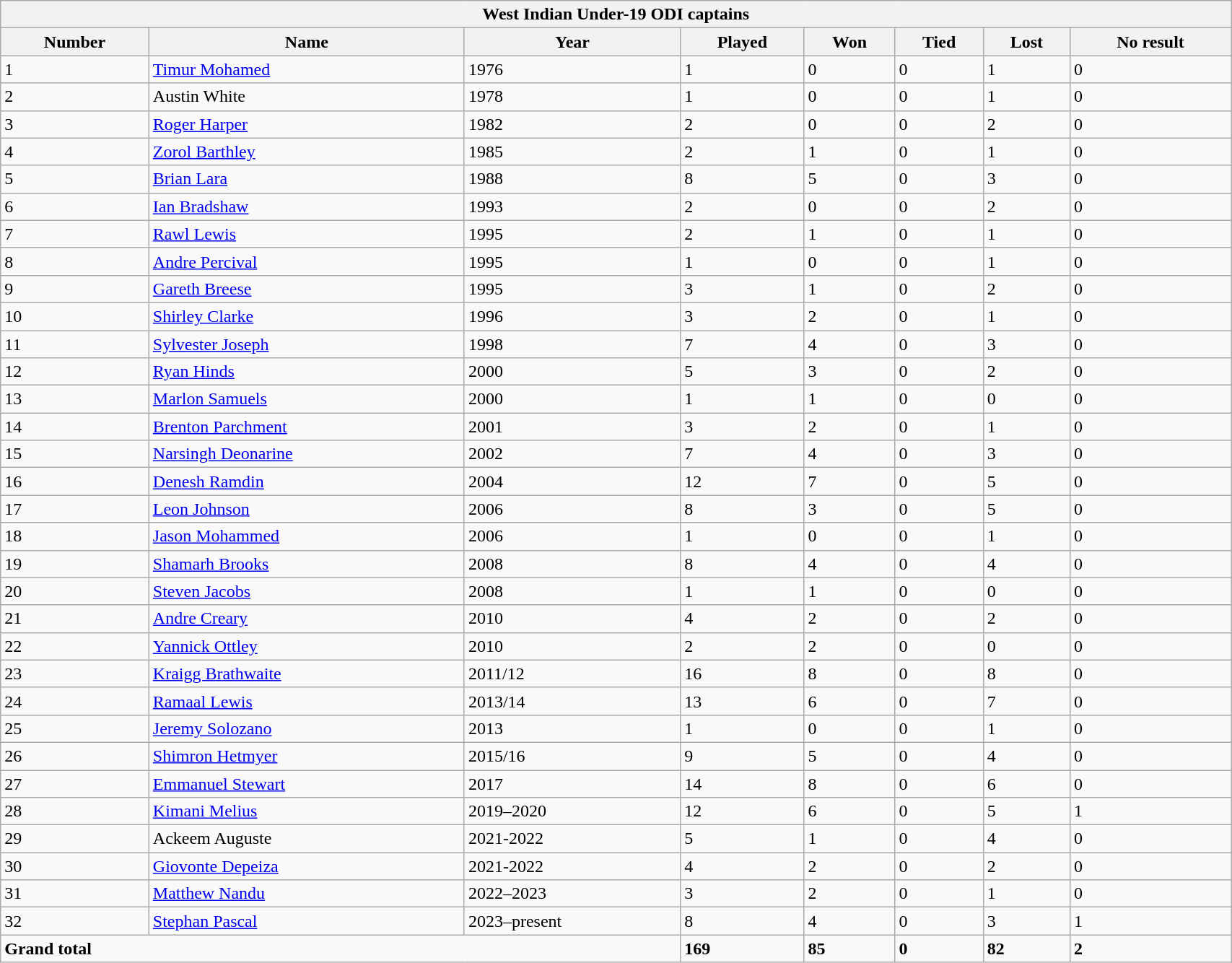<table class="wikitable" width="90%">
<tr>
<th bgcolor="#efefef" colspan=8>West Indian Under-19 ODI captains</th>
</tr>
<tr bgcolor="#efefef">
<th>Number</th>
<th>Name</th>
<th>Year</th>
<th>Played</th>
<th>Won</th>
<th>Tied</th>
<th>Lost</th>
<th>No result</th>
</tr>
<tr>
<td>1</td>
<td><a href='#'>Timur Mohamed</a></td>
<td>1976</td>
<td>1</td>
<td>0</td>
<td>0</td>
<td>1</td>
<td>0</td>
</tr>
<tr>
<td>2</td>
<td>Austin White</td>
<td>1978</td>
<td>1</td>
<td>0</td>
<td>0</td>
<td>1</td>
<td>0</td>
</tr>
<tr>
<td>3</td>
<td><a href='#'>Roger Harper</a></td>
<td>1982</td>
<td>2</td>
<td>0</td>
<td>0</td>
<td>2</td>
<td>0</td>
</tr>
<tr>
<td>4</td>
<td><a href='#'>Zorol Barthley</a></td>
<td>1985</td>
<td>2</td>
<td>1</td>
<td>0</td>
<td>1</td>
<td>0</td>
</tr>
<tr>
<td>5</td>
<td><a href='#'>Brian Lara</a></td>
<td>1988</td>
<td>8</td>
<td>5</td>
<td>0</td>
<td>3</td>
<td>0</td>
</tr>
<tr>
<td>6</td>
<td><a href='#'>Ian Bradshaw</a></td>
<td>1993</td>
<td>2</td>
<td>0</td>
<td>0</td>
<td>2</td>
<td>0</td>
</tr>
<tr>
<td>7</td>
<td><a href='#'>Rawl Lewis</a></td>
<td>1995</td>
<td>2</td>
<td>1</td>
<td>0</td>
<td>1</td>
<td>0</td>
</tr>
<tr>
<td>8</td>
<td><a href='#'>Andre Percival</a></td>
<td>1995</td>
<td>1</td>
<td>0</td>
<td>0</td>
<td>1</td>
<td>0</td>
</tr>
<tr>
<td>9</td>
<td><a href='#'>Gareth Breese</a></td>
<td>1995</td>
<td>3</td>
<td>1</td>
<td>0</td>
<td>2</td>
<td>0</td>
</tr>
<tr>
<td>10</td>
<td><a href='#'>Shirley Clarke</a></td>
<td>1996</td>
<td>3</td>
<td>2</td>
<td>0</td>
<td>1</td>
<td>0</td>
</tr>
<tr>
<td>11</td>
<td><a href='#'>Sylvester Joseph</a></td>
<td>1998</td>
<td>7</td>
<td>4</td>
<td>0</td>
<td>3</td>
<td>0</td>
</tr>
<tr>
<td>12</td>
<td><a href='#'>Ryan Hinds</a></td>
<td>2000</td>
<td>5</td>
<td>3</td>
<td>0</td>
<td>2</td>
<td>0</td>
</tr>
<tr>
<td>13</td>
<td><a href='#'>Marlon Samuels</a></td>
<td>2000</td>
<td>1</td>
<td>1</td>
<td>0</td>
<td>0</td>
<td>0</td>
</tr>
<tr>
<td>14</td>
<td><a href='#'>Brenton Parchment</a></td>
<td>2001</td>
<td>3</td>
<td>2</td>
<td>0</td>
<td>1</td>
<td>0</td>
</tr>
<tr>
<td>15</td>
<td><a href='#'>Narsingh Deonarine</a></td>
<td>2002</td>
<td>7</td>
<td>4</td>
<td>0</td>
<td>3</td>
<td>0</td>
</tr>
<tr>
<td>16</td>
<td><a href='#'>Denesh Ramdin</a></td>
<td>2004</td>
<td>12</td>
<td>7</td>
<td>0</td>
<td>5</td>
<td>0</td>
</tr>
<tr>
<td>17</td>
<td><a href='#'>Leon Johnson</a></td>
<td>2006</td>
<td>8</td>
<td>3</td>
<td>0</td>
<td>5</td>
<td>0</td>
</tr>
<tr>
<td>18</td>
<td><a href='#'>Jason Mohammed</a></td>
<td>2006</td>
<td>1</td>
<td>0</td>
<td>0</td>
<td>1</td>
<td>0</td>
</tr>
<tr>
<td>19</td>
<td><a href='#'>Shamarh Brooks</a></td>
<td>2008</td>
<td>8</td>
<td>4</td>
<td>0</td>
<td>4</td>
<td>0</td>
</tr>
<tr>
<td>20</td>
<td><a href='#'>Steven Jacobs</a></td>
<td>2008</td>
<td>1</td>
<td>1</td>
<td>0</td>
<td>0</td>
<td>0</td>
</tr>
<tr>
<td>21</td>
<td><a href='#'>Andre Creary</a></td>
<td>2010</td>
<td>4</td>
<td>2</td>
<td>0</td>
<td>2</td>
<td>0</td>
</tr>
<tr>
<td>22</td>
<td><a href='#'>Yannick Ottley</a></td>
<td>2010</td>
<td>2</td>
<td>2</td>
<td>0</td>
<td>0</td>
<td>0</td>
</tr>
<tr>
<td>23</td>
<td><a href='#'>Kraigg Brathwaite</a></td>
<td>2011/12</td>
<td>16</td>
<td>8</td>
<td>0</td>
<td>8</td>
<td>0</td>
</tr>
<tr>
<td>24</td>
<td><a href='#'>Ramaal Lewis</a></td>
<td>2013/14</td>
<td>13</td>
<td>6</td>
<td>0</td>
<td>7</td>
<td>0</td>
</tr>
<tr>
<td>25</td>
<td><a href='#'>Jeremy Solozano</a></td>
<td>2013</td>
<td>1</td>
<td>0</td>
<td>0</td>
<td>1</td>
<td>0</td>
</tr>
<tr>
<td>26</td>
<td><a href='#'>Shimron Hetmyer</a></td>
<td>2015/16</td>
<td>9</td>
<td>5</td>
<td>0</td>
<td>4</td>
<td>0</td>
</tr>
<tr>
<td>27</td>
<td><a href='#'>Emmanuel Stewart</a></td>
<td>2017</td>
<td>14</td>
<td>8</td>
<td>0</td>
<td>6</td>
<td>0</td>
</tr>
<tr>
<td>28</td>
<td><a href='#'>Kimani Melius</a></td>
<td>2019–2020</td>
<td>12</td>
<td>6</td>
<td>0</td>
<td>5</td>
<td>1</td>
</tr>
<tr>
<td>29</td>
<td>Ackeem Auguste</td>
<td>2021-2022</td>
<td>5</td>
<td>1</td>
<td>0</td>
<td>4</td>
<td>0</td>
</tr>
<tr>
<td>30</td>
<td><a href='#'>Giovonte Depeiza</a></td>
<td>2021-2022</td>
<td>4</td>
<td>2</td>
<td>0</td>
<td>2</td>
<td>0</td>
</tr>
<tr>
<td>31</td>
<td><a href='#'>Matthew Nandu</a></td>
<td>2022–2023</td>
<td>3</td>
<td>2</td>
<td>0</td>
<td>1</td>
<td>0</td>
</tr>
<tr>
<td>32</td>
<td><a href='#'>Stephan Pascal</a></td>
<td>2023–present</td>
<td>8</td>
<td>4</td>
<td>0</td>
<td>3</td>
<td>1</td>
</tr>
<tr>
<td colspan=3><strong>Grand total</strong></td>
<td><strong>169</strong></td>
<td><strong>85</strong></td>
<td><strong>0</strong></td>
<td><strong>82</strong></td>
<td><strong>2</strong></td>
</tr>
</table>
